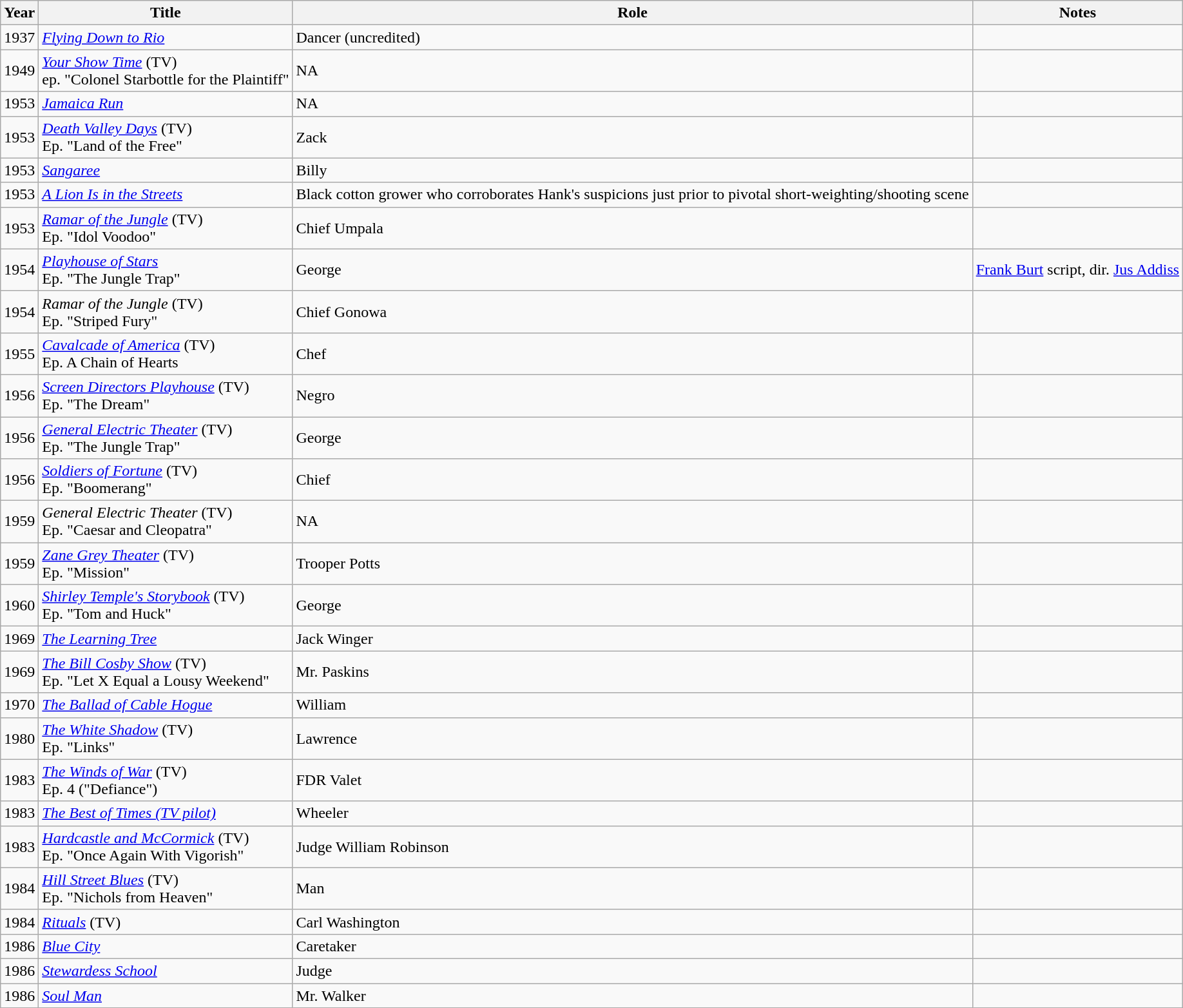<table class="wikitable">
<tr>
<th>Year</th>
<th>Title</th>
<th>Role</th>
<th>Notes</th>
</tr>
<tr>
<td>1937</td>
<td><em><a href='#'>Flying Down to Rio</a></em></td>
<td>Dancer (uncredited)</td>
<td></td>
</tr>
<tr>
<td>1949</td>
<td><em><a href='#'>Your Show Time</a></em> (TV)<br>ep. "Colonel Starbottle for the Plaintiff"</td>
<td>NA</td>
<td></td>
</tr>
<tr>
<td>1953</td>
<td><em><a href='#'>Jamaica Run</a></em></td>
<td>NA</td>
<td></td>
</tr>
<tr>
<td>1953</td>
<td><em><a href='#'>Death Valley Days</a></em> (TV)<br>Ep. "Land of the Free"</td>
<td>Zack</td>
<td></td>
</tr>
<tr>
<td>1953</td>
<td><em><a href='#'>Sangaree</a></em></td>
<td>Billy</td>
<td></td>
</tr>
<tr>
<td>1953</td>
<td><em><a href='#'>A Lion Is in the Streets</a></em></td>
<td>Black cotton grower who corroborates Hank's suspicions just prior to pivotal short-weighting/shooting scene</td>
<td></td>
</tr>
<tr>
<td>1953</td>
<td><em><a href='#'>Ramar of the Jungle</a></em> (TV)<br>Ep. "Idol Voodoo"</td>
<td>Chief Umpala</td>
<td></td>
</tr>
<tr>
<td>1954</td>
<td><em><a href='#'>Playhouse of Stars</a></em><br>Ep. "The Jungle Trap"</td>
<td>George</td>
<td><a href='#'>Frank Burt</a> script, dir. <a href='#'>Jus Addiss</a></td>
</tr>
<tr>
<td>1954</td>
<td><em>Ramar of the Jungle</em> (TV)<br>Ep. "Striped Fury"</td>
<td>Chief Gonowa</td>
<td></td>
</tr>
<tr>
<td>1955</td>
<td><em><a href='#'>Cavalcade of America</a></em> (TV)<br>Ep. A Chain of Hearts</td>
<td>Chef</td>
<td></td>
</tr>
<tr>
<td>1956</td>
<td><em><a href='#'>Screen Directors Playhouse</a></em> (TV)<br>Ep. "The Dream"</td>
<td>Negro</td>
<td></td>
</tr>
<tr>
<td>1956</td>
<td><em><a href='#'>General Electric Theater</a></em> (TV)<br>Ep. "The Jungle Trap"</td>
<td>George</td>
<td></td>
</tr>
<tr>
<td>1956</td>
<td><em><a href='#'>Soldiers of Fortune</a></em> (TV)<br>Ep. "Boomerang"</td>
<td>Chief</td>
<td></td>
</tr>
<tr>
<td>1959</td>
<td><em>General Electric Theater</em> (TV)<br>Ep. "Caesar and Cleopatra"</td>
<td>NA</td>
<td></td>
</tr>
<tr>
<td>1959</td>
<td><em><a href='#'>Zane Grey Theater</a></em> (TV)<br>Ep. "Mission"</td>
<td>Trooper Potts</td>
<td></td>
</tr>
<tr>
<td>1960</td>
<td><em><a href='#'>Shirley Temple's Storybook</a></em> (TV)<br>Ep. "Tom and Huck"</td>
<td>George</td>
<td></td>
</tr>
<tr>
<td>1969</td>
<td><em><a href='#'>The Learning Tree</a></em></td>
<td>Jack Winger</td>
<td></td>
</tr>
<tr>
<td>1969</td>
<td><em><a href='#'>The Bill Cosby Show</a></em> (TV)<br>Ep. "Let X Equal a Lousy Weekend"</td>
<td>Mr. Paskins</td>
<td></td>
</tr>
<tr>
<td>1970</td>
<td><em><a href='#'>The Ballad of Cable Hogue</a></em></td>
<td>William</td>
<td></td>
</tr>
<tr>
<td>1980</td>
<td><em><a href='#'>The White Shadow</a></em> (TV)<br>Ep. "Links"</td>
<td>Lawrence</td>
<td></td>
</tr>
<tr>
<td>1983</td>
<td><em><a href='#'>The Winds of War</a></em> (TV)<br>Ep. 4 ("Defiance")</td>
<td>FDR Valet</td>
<td></td>
</tr>
<tr>
<td>1983</td>
<td><em><a href='#'>The Best of Times (TV pilot)</a></em></td>
<td>Wheeler</td>
<td></td>
</tr>
<tr>
<td>1983</td>
<td><em><a href='#'>Hardcastle and McCormick</a></em> (TV)<br>Ep. "Once Again With Vigorish"</td>
<td>Judge William Robinson</td>
<td></td>
</tr>
<tr>
<td>1984</td>
<td><em><a href='#'>Hill Street Blues</a></em> (TV)<br>Ep. "Nichols from Heaven"</td>
<td>Man</td>
<td></td>
</tr>
<tr>
<td>1984</td>
<td><em><a href='#'>Rituals</a></em> (TV)</td>
<td>Carl Washington</td>
<td></td>
</tr>
<tr>
<td>1986</td>
<td><em><a href='#'>Blue City</a></em></td>
<td>Caretaker</td>
<td></td>
</tr>
<tr>
<td>1986</td>
<td><em><a href='#'>Stewardess School</a></em></td>
<td>Judge</td>
<td></td>
</tr>
<tr>
<td>1986</td>
<td><em><a href='#'>Soul Man</a></em></td>
<td>Mr. Walker</td>
<td></td>
</tr>
</table>
